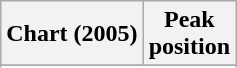<table class="wikitable sortable plainrowheaders" style="text-align:center">
<tr>
<th scope="col">Chart (2005)</th>
<th scope="col">Peak<br> position</th>
</tr>
<tr>
</tr>
<tr>
</tr>
</table>
